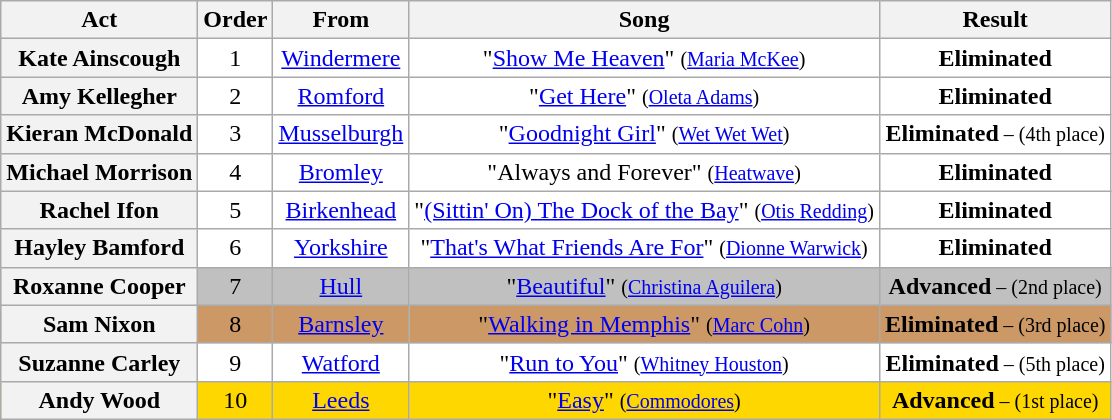<table class="wikitable plainrowheaders" style="text-align:center;">
<tr>
<th scope="col">Act</th>
<th scope="col">Order</th>
<th scope="col">From</th>
<th scope="col">Song</th>
<th scope="col">Result</th>
</tr>
<tr style="background:white;">
<th scope="row">Kate Ainscough</th>
<td>1</td>
<td><a href='#'>Windermere</a></td>
<td>"<a href='#'>Show Me Heaven</a>"  <small>(<a href='#'>Maria McKee</a>)</small></td>
<td><strong>Eliminated</strong></td>
</tr>
<tr style="background:white;">
<th scope="row">Amy Kellegher</th>
<td>2</td>
<td><a href='#'>Romford</a></td>
<td>"<a href='#'>Get Here</a>"  <small>(<a href='#'>Oleta Adams</a>)</small></td>
<td><strong>Eliminated</strong></td>
</tr>
<tr style="background:white;">
<th scope="row">Kieran McDonald</th>
<td>3</td>
<td><a href='#'>Musselburgh</a></td>
<td>"<a href='#'>Goodnight Girl</a>"  <small>(<a href='#'>Wet Wet Wet</a>)</small></td>
<td><strong>Eliminated</strong><small> – (4th place)</small></td>
</tr>
<tr style="background:white;">
<th scope="row">Michael Morrison</th>
<td>4</td>
<td><a href='#'>Bromley</a></td>
<td>"Always and Forever"  <small>(<a href='#'>Heatwave</a>)</small></td>
<td><strong>Eliminated</strong></td>
</tr>
<tr style="background:white;">
<th scope="row">Rachel Ifon</th>
<td>5</td>
<td><a href='#'>Birkenhead</a></td>
<td>"<a href='#'>(Sittin' On) The Dock of the Bay</a>"  <small>(<a href='#'>Otis Redding</a>)</small></td>
<td><strong>Eliminated</strong></td>
</tr>
<tr style="background:white;">
<th scope="row">Hayley Bamford</th>
<td>6</td>
<td><a href='#'>Yorkshire</a></td>
<td>"<a href='#'>That's What Friends Are For</a>" <small>(<a href='#'>Dionne Warwick</a>)</small></td>
<td><strong>Eliminated</strong></td>
</tr>
<tr style="background:silver;">
<th scope="row">Roxanne Cooper</th>
<td>7</td>
<td><a href='#'>Hull</a></td>
<td>"<a href='#'>Beautiful</a>"  <small>(<a href='#'>Christina Aguilera</a>)</small></td>
<td><strong>Advanced</strong><small> – (2nd place)</small></td>
</tr>
<tr style="background:#c96;">
<th scope="row">Sam Nixon</th>
<td>8</td>
<td><a href='#'>Barnsley</a></td>
<td>"<a href='#'>Walking in Memphis</a>"  <small>(<a href='#'>Marc Cohn</a>)</small></td>
<td><strong>Eliminated</strong><small> – (3rd place)</small></td>
</tr>
<tr style="background:white;">
<th scope="row">Suzanne Carley</th>
<td>9</td>
<td><a href='#'>Watford</a></td>
<td>"<a href='#'>Run to You</a>"  <small>(<a href='#'>Whitney Houston</a>)</small></td>
<td><strong>Eliminated</strong><small> – (5th place)</small></td>
</tr>
<tr style="background:gold;">
<th scope="row">Andy Wood</th>
<td>10</td>
<td><a href='#'>Leeds</a></td>
<td>"<a href='#'>Easy</a>"  <small>(<a href='#'>Commodores</a>)</small></td>
<td><strong>Advanced</strong><small> – (1st place)</small></td>
</tr>
</table>
